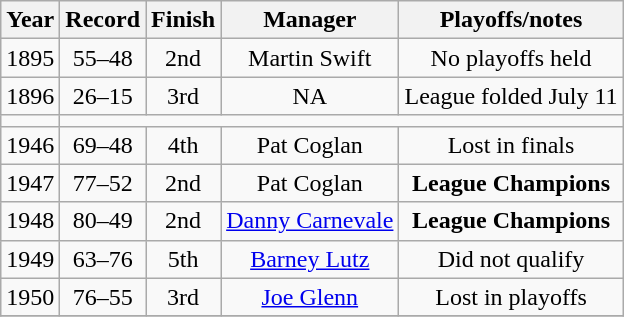<table class="wikitable">
<tr>
<th>Year</th>
<th>Record</th>
<th>Finish</th>
<th>Manager</th>
<th>Playoffs/notes</th>
</tr>
<tr align=center>
<td>1895</td>
<td>55–48</td>
<td>2nd</td>
<td>Martin Swift</td>
<td>No playoffs held</td>
</tr>
<tr align=center>
<td>1896</td>
<td>26–15</td>
<td>3rd</td>
<td>NA</td>
<td>League folded July 11</td>
</tr>
<tr align=center>
<td></td>
</tr>
<tr align=center>
<td>1946</td>
<td>69–48</td>
<td>4th</td>
<td>Pat Coglan</td>
<td>Lost in finals</td>
</tr>
<tr align=center>
<td>1947</td>
<td>77–52</td>
<td>2nd</td>
<td>Pat Coglan</td>
<td><strong>League Champions</strong></td>
</tr>
<tr align=center>
<td>1948</td>
<td>80–49</td>
<td>2nd</td>
<td><a href='#'>Danny Carnevale</a></td>
<td><strong>League Champions</strong></td>
</tr>
<tr align=center>
<td>1949</td>
<td>63–76</td>
<td>5th</td>
<td><a href='#'>Barney Lutz</a></td>
<td>Did not qualify</td>
</tr>
<tr align=center>
<td>1950</td>
<td>76–55</td>
<td>3rd</td>
<td><a href='#'>Joe Glenn</a></td>
<td>Lost in playoffs</td>
</tr>
<tr align=center>
</tr>
</table>
